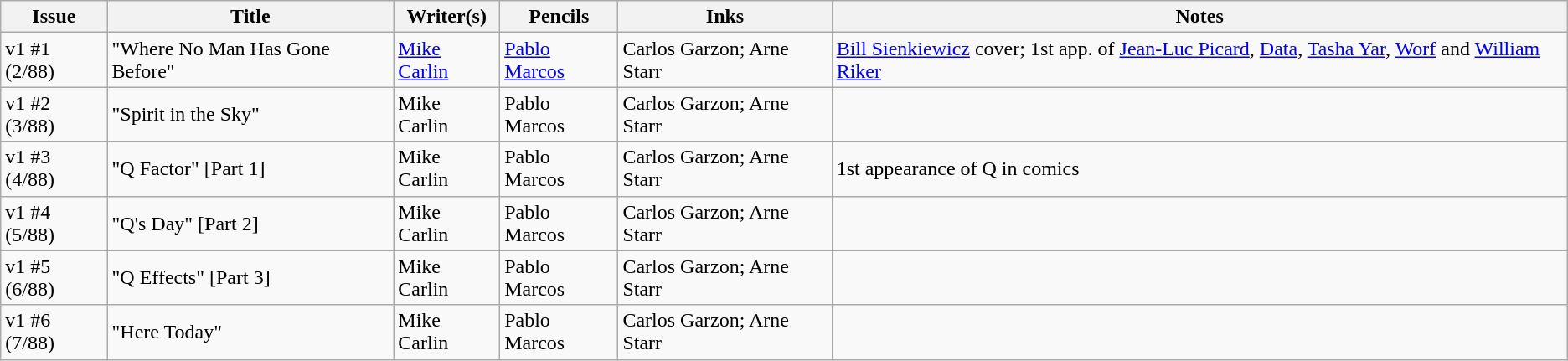<table class="wikitable">
<tr>
<th>Issue</th>
<th>Title</th>
<th>Writer(s)</th>
<th>Pencils</th>
<th>Inks</th>
<th>Notes</th>
</tr>
<tr>
<td>v1 #1 (2/88)</td>
<td>"Where No Man Has Gone Before"</td>
<td><a href='#'>Mike Carlin</a></td>
<td><a href='#'>Pablo Marcos</a></td>
<td>Carlos Garzon; Arne Starr</td>
<td><a href='#'>Bill Sienkiewicz</a> cover; 1st app. of  <a href='#'>Jean-Luc Picard</a>, <a href='#'>Data</a>, <a href='#'>Tasha Yar</a>, <a href='#'>Worf</a> and <a href='#'>William Riker</a></td>
</tr>
<tr>
<td>v1 #2 (3/88)</td>
<td>"Spirit in the Sky"</td>
<td>Mike Carlin</td>
<td>Pablo Marcos</td>
<td>Carlos Garzon; Arne Starr</td>
<td></td>
</tr>
<tr>
<td>v1 #3 (4/88)</td>
<td>"Q Factor" [Part 1]</td>
<td>Mike Carlin</td>
<td>Pablo Marcos</td>
<td>Carlos Garzon; Arne Starr</td>
<td>1st appearance of Q in comics</td>
</tr>
<tr>
<td>v1 #4 (5/88)</td>
<td>"Q's Day" [Part 2]</td>
<td>Mike Carlin</td>
<td>Pablo Marcos</td>
<td>Carlos Garzon; Arne Starr</td>
<td></td>
</tr>
<tr>
<td>v1 #5 (6/88)</td>
<td>"Q Effects" [Part 3]</td>
<td>Mike Carlin</td>
<td>Pablo Marcos</td>
<td>Carlos Garzon; Arne Starr</td>
<td></td>
</tr>
<tr>
<td>v1 #6 (7/88)</td>
<td>"Here Today"</td>
<td>Mike Carlin</td>
<td>Pablo Marcos</td>
<td>Carlos Garzon; Arne Starr</td>
<td></td>
</tr>
</table>
